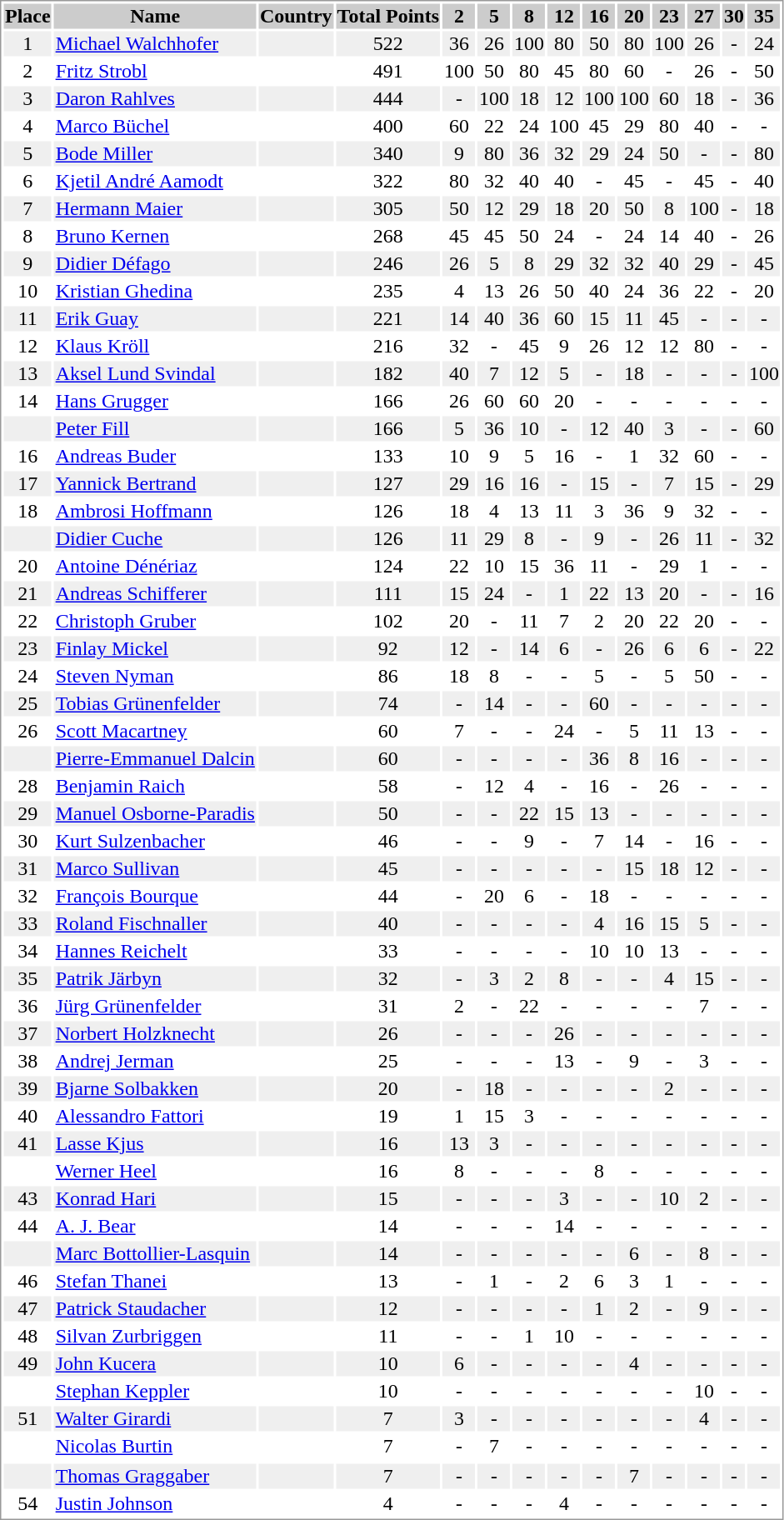<table border="0" style="border: 1px solid #999; background-color:#FFFFFF; text-align:center">
<tr align="center" bgcolor="#CCCCCC">
<th>Place</th>
<th>Name</th>
<th>Country</th>
<th>Total Points</th>
<th>2</th>
<th>5</th>
<th>8</th>
<th>12</th>
<th>16</th>
<th>20</th>
<th>23</th>
<th>27</th>
<th>30</th>
<th>35</th>
</tr>
<tr bgcolor="#EFEFEF">
<td>1</td>
<td align="left"><a href='#'>Michael Walchhofer</a></td>
<td align="left"></td>
<td>522</td>
<td>36</td>
<td>26</td>
<td>100</td>
<td>80</td>
<td>50</td>
<td>80</td>
<td>100</td>
<td>26</td>
<td>-</td>
<td>24</td>
</tr>
<tr>
<td>2</td>
<td align="left"><a href='#'>Fritz Strobl</a></td>
<td align="left"></td>
<td>491</td>
<td>100</td>
<td>50</td>
<td>80</td>
<td>45</td>
<td>80</td>
<td>60</td>
<td>-</td>
<td>26</td>
<td>-</td>
<td>50</td>
</tr>
<tr bgcolor="#EFEFEF">
<td>3</td>
<td align="left"><a href='#'>Daron Rahlves</a></td>
<td align="left"></td>
<td>444</td>
<td>-</td>
<td>100</td>
<td>18</td>
<td>12</td>
<td>100</td>
<td>100</td>
<td>60</td>
<td>18</td>
<td>-</td>
<td>36</td>
</tr>
<tr>
<td>4</td>
<td align="left"><a href='#'>Marco Büchel</a></td>
<td align="left"></td>
<td>400</td>
<td>60</td>
<td>22</td>
<td>24</td>
<td>100</td>
<td>45</td>
<td>29</td>
<td>80</td>
<td>40</td>
<td>-</td>
<td>-</td>
</tr>
<tr bgcolor="#EFEFEF">
<td>5</td>
<td align="left"><a href='#'>Bode Miller</a></td>
<td align="left"></td>
<td>340</td>
<td>9</td>
<td>80</td>
<td>36</td>
<td>32</td>
<td>29</td>
<td>24</td>
<td>50</td>
<td>-</td>
<td>-</td>
<td>80</td>
</tr>
<tr>
<td>6</td>
<td align="left"><a href='#'>Kjetil André Aamodt</a></td>
<td align="left"></td>
<td>322</td>
<td>80</td>
<td>32</td>
<td>40</td>
<td>40</td>
<td>-</td>
<td>45</td>
<td>-</td>
<td>45</td>
<td>-</td>
<td>40</td>
</tr>
<tr bgcolor="#EFEFEF">
<td>7</td>
<td align="left"><a href='#'>Hermann Maier</a></td>
<td align="left"></td>
<td>305</td>
<td>50</td>
<td>12</td>
<td>29</td>
<td>18</td>
<td>20</td>
<td>50</td>
<td>8</td>
<td>100</td>
<td>-</td>
<td>18</td>
</tr>
<tr>
<td>8</td>
<td align="left"><a href='#'>Bruno Kernen</a></td>
<td align="left"></td>
<td>268</td>
<td>45</td>
<td>45</td>
<td>50</td>
<td>24</td>
<td>-</td>
<td>24</td>
<td>14</td>
<td>40</td>
<td>-</td>
<td>26</td>
</tr>
<tr bgcolor="#EFEFEF">
<td>9</td>
<td align="left"><a href='#'>Didier Défago</a></td>
<td align="left"></td>
<td>246</td>
<td>26</td>
<td>5</td>
<td>8</td>
<td>29</td>
<td>32</td>
<td>32</td>
<td>40</td>
<td>29</td>
<td>-</td>
<td>45</td>
</tr>
<tr>
<td>10</td>
<td align="left"><a href='#'>Kristian Ghedina</a></td>
<td align="left"></td>
<td>235</td>
<td>4</td>
<td>13</td>
<td>26</td>
<td>50</td>
<td>40</td>
<td>24</td>
<td>36</td>
<td>22</td>
<td>-</td>
<td>20</td>
</tr>
<tr bgcolor="#EFEFEF">
<td>11</td>
<td align="left"><a href='#'>Erik Guay</a></td>
<td align="left"></td>
<td>221</td>
<td>14</td>
<td>40</td>
<td>36</td>
<td>60</td>
<td>15</td>
<td>11</td>
<td>45</td>
<td>-</td>
<td>-</td>
<td>-</td>
</tr>
<tr>
<td>12</td>
<td align="left"><a href='#'>Klaus Kröll</a></td>
<td align="left"></td>
<td>216</td>
<td>32</td>
<td>-</td>
<td>45</td>
<td>9</td>
<td>26</td>
<td>12</td>
<td>12</td>
<td>80</td>
<td>-</td>
<td>-</td>
</tr>
<tr bgcolor="#EFEFEF">
<td>13</td>
<td align="left"><a href='#'>Aksel Lund Svindal</a></td>
<td align="left"></td>
<td>182</td>
<td>40</td>
<td>7</td>
<td>12</td>
<td>5</td>
<td>-</td>
<td>18</td>
<td>-</td>
<td>-</td>
<td>-</td>
<td>100</td>
</tr>
<tr>
<td>14</td>
<td align="left"><a href='#'>Hans Grugger</a></td>
<td align="left"></td>
<td>166</td>
<td>26</td>
<td>60</td>
<td>60</td>
<td>20</td>
<td>-</td>
<td>-</td>
<td>-</td>
<td>-</td>
<td>-</td>
<td>-</td>
</tr>
<tr bgcolor="#EFEFEF">
<td></td>
<td align="left"><a href='#'>Peter Fill</a></td>
<td align="left"></td>
<td>166</td>
<td>5</td>
<td>36</td>
<td>10</td>
<td>-</td>
<td>12</td>
<td>40</td>
<td>3</td>
<td>-</td>
<td>-</td>
<td>60</td>
</tr>
<tr>
<td>16</td>
<td align="left"><a href='#'>Andreas Buder</a></td>
<td align="left"></td>
<td>133</td>
<td>10</td>
<td>9</td>
<td>5</td>
<td>16</td>
<td>-</td>
<td>1</td>
<td>32</td>
<td>60</td>
<td>-</td>
<td>-</td>
</tr>
<tr bgcolor="#EFEFEF">
<td>17</td>
<td align="left"><a href='#'>Yannick Bertrand</a></td>
<td align="left"></td>
<td>127</td>
<td>29</td>
<td>16</td>
<td>16</td>
<td>-</td>
<td>15</td>
<td>-</td>
<td>7</td>
<td>15</td>
<td>-</td>
<td>29</td>
</tr>
<tr>
<td>18</td>
<td align="left"><a href='#'>Ambrosi Hoffmann</a></td>
<td align="left"></td>
<td>126</td>
<td>18</td>
<td>4</td>
<td>13</td>
<td>11</td>
<td>3</td>
<td>36</td>
<td>9</td>
<td>32</td>
<td>-</td>
<td>-</td>
</tr>
<tr bgcolor="#EFEFEF">
<td></td>
<td align="left"><a href='#'>Didier Cuche</a></td>
<td align="left"></td>
<td>126</td>
<td>11</td>
<td>29</td>
<td>8</td>
<td>-</td>
<td>9</td>
<td>-</td>
<td>26</td>
<td>11</td>
<td>-</td>
<td>32</td>
</tr>
<tr>
<td>20</td>
<td align="left"><a href='#'>Antoine Dénériaz</a></td>
<td align="left"></td>
<td>124</td>
<td>22</td>
<td>10</td>
<td>15</td>
<td>36</td>
<td>11</td>
<td>-</td>
<td>29</td>
<td>1</td>
<td>-</td>
<td>-</td>
</tr>
<tr bgcolor="#EFEFEF">
<td>21</td>
<td align="left"><a href='#'>Andreas Schifferer</a></td>
<td align="left"></td>
<td>111</td>
<td>15</td>
<td>24</td>
<td>-</td>
<td>1</td>
<td>22</td>
<td>13</td>
<td>20</td>
<td>-</td>
<td>-</td>
<td>16</td>
</tr>
<tr>
<td>22</td>
<td align="left"><a href='#'>Christoph Gruber</a></td>
<td align="left"></td>
<td>102</td>
<td>20</td>
<td>-</td>
<td>11</td>
<td>7</td>
<td>2</td>
<td>20</td>
<td>22</td>
<td>20</td>
<td>-</td>
<td>-</td>
</tr>
<tr bgcolor="#EFEFEF">
<td>23</td>
<td align="left"><a href='#'>Finlay Mickel</a></td>
<td align="left"></td>
<td>92</td>
<td>12</td>
<td>-</td>
<td>14</td>
<td>6</td>
<td>-</td>
<td>26</td>
<td>6</td>
<td>6</td>
<td>-</td>
<td>22</td>
</tr>
<tr>
<td>24</td>
<td align="left"><a href='#'>Steven Nyman</a></td>
<td align="left"></td>
<td>86</td>
<td>18</td>
<td>8</td>
<td>-</td>
<td>-</td>
<td>5</td>
<td>-</td>
<td>5</td>
<td>50</td>
<td>-</td>
<td>-</td>
</tr>
<tr bgcolor="#EFEFEF">
<td>25</td>
<td align="left"><a href='#'>Tobias Grünenfelder</a></td>
<td align="left"></td>
<td>74</td>
<td>-</td>
<td>14</td>
<td>-</td>
<td>-</td>
<td>60</td>
<td>-</td>
<td>-</td>
<td>-</td>
<td>-</td>
<td>-</td>
</tr>
<tr>
<td>26</td>
<td align="left"><a href='#'>Scott Macartney</a></td>
<td align="left"></td>
<td>60</td>
<td>7</td>
<td>-</td>
<td>-</td>
<td>24</td>
<td>-</td>
<td>5</td>
<td>11</td>
<td>13</td>
<td>-</td>
<td>-</td>
</tr>
<tr bgcolor="#EFEFEF">
<td></td>
<td align="left"><a href='#'>Pierre-Emmanuel Dalcin</a></td>
<td align="left"></td>
<td>60</td>
<td>-</td>
<td>-</td>
<td>-</td>
<td>-</td>
<td>36</td>
<td>8</td>
<td>16</td>
<td>-</td>
<td>-</td>
<td>-</td>
</tr>
<tr>
<td>28</td>
<td align="left"><a href='#'>Benjamin Raich</a></td>
<td align="left"></td>
<td>58</td>
<td>-</td>
<td>12</td>
<td>4</td>
<td>-</td>
<td>16</td>
<td>-</td>
<td>26</td>
<td>-</td>
<td>-</td>
<td>-</td>
</tr>
<tr bgcolor="#EFEFEF">
<td>29</td>
<td align="left"><a href='#'>Manuel Osborne-Paradis</a></td>
<td align="left"></td>
<td>50</td>
<td>-</td>
<td>-</td>
<td>22</td>
<td>15</td>
<td>13</td>
<td>-</td>
<td>-</td>
<td>-</td>
<td>-</td>
<td>-</td>
</tr>
<tr>
<td>30</td>
<td align="left"><a href='#'>Kurt Sulzenbacher</a></td>
<td align="left"></td>
<td>46</td>
<td>-</td>
<td>-</td>
<td>9</td>
<td>-</td>
<td>7</td>
<td>14</td>
<td>-</td>
<td>16</td>
<td>-</td>
<td>-</td>
</tr>
<tr bgcolor="#EFEFEF">
<td>31</td>
<td align="left"><a href='#'>Marco Sullivan</a></td>
<td align="left"></td>
<td>45</td>
<td>-</td>
<td>-</td>
<td>-</td>
<td>-</td>
<td>-</td>
<td>15</td>
<td>18</td>
<td>12</td>
<td>-</td>
<td>-</td>
</tr>
<tr>
<td>32</td>
<td align="left"><a href='#'>François Bourque</a></td>
<td align="left"></td>
<td>44</td>
<td>-</td>
<td>20</td>
<td>6</td>
<td>-</td>
<td>18</td>
<td>-</td>
<td>-</td>
<td>-</td>
<td>-</td>
<td>-</td>
</tr>
<tr bgcolor="#EFEFEF">
<td>33</td>
<td align="left"><a href='#'>Roland Fischnaller</a></td>
<td align="left"></td>
<td>40</td>
<td>-</td>
<td>-</td>
<td>-</td>
<td>-</td>
<td>4</td>
<td>16</td>
<td>15</td>
<td>5</td>
<td>-</td>
<td>-</td>
</tr>
<tr>
<td>34</td>
<td align="left"><a href='#'>Hannes Reichelt</a></td>
<td align="left"></td>
<td>33</td>
<td>-</td>
<td>-</td>
<td>-</td>
<td>-</td>
<td>10</td>
<td>10</td>
<td>13</td>
<td>-</td>
<td>-</td>
<td>-</td>
</tr>
<tr bgcolor="#EFEFEF">
<td>35</td>
<td align="left"><a href='#'>Patrik Järbyn</a></td>
<td align="left"></td>
<td>32</td>
<td>-</td>
<td>3</td>
<td>2</td>
<td>8</td>
<td>-</td>
<td>-</td>
<td>4</td>
<td>15</td>
<td>-</td>
<td>-</td>
</tr>
<tr>
<td>36</td>
<td align="left"><a href='#'>Jürg Grünenfelder</a></td>
<td align="left"></td>
<td>31</td>
<td>2</td>
<td>-</td>
<td>22</td>
<td>-</td>
<td>-</td>
<td>-</td>
<td>-</td>
<td>7</td>
<td>-</td>
<td>-</td>
</tr>
<tr bgcolor="#EFEFEF">
<td>37</td>
<td align="left"><a href='#'>Norbert Holzknecht</a></td>
<td align="left"></td>
<td>26</td>
<td>-</td>
<td>-</td>
<td>-</td>
<td>26</td>
<td>-</td>
<td>-</td>
<td>-</td>
<td>-</td>
<td>-</td>
<td>-</td>
</tr>
<tr>
<td>38</td>
<td align="left"><a href='#'>Andrej Jerman</a></td>
<td align="left"></td>
<td>25</td>
<td>-</td>
<td>-</td>
<td>-</td>
<td>13</td>
<td>-</td>
<td>9</td>
<td>-</td>
<td>3</td>
<td>-</td>
<td>-</td>
</tr>
<tr bgcolor="#EFEFEF">
<td>39</td>
<td align="left"><a href='#'>Bjarne Solbakken</a></td>
<td align="left"></td>
<td>20</td>
<td>-</td>
<td>18</td>
<td>-</td>
<td>-</td>
<td>-</td>
<td>-</td>
<td>2</td>
<td>-</td>
<td>-</td>
<td>-</td>
</tr>
<tr>
<td>40</td>
<td align="left"><a href='#'>Alessandro Fattori</a></td>
<td align="left"></td>
<td>19</td>
<td>1</td>
<td>15</td>
<td>3</td>
<td>-</td>
<td>-</td>
<td>-</td>
<td>-</td>
<td>-</td>
<td>-</td>
<td>-</td>
</tr>
<tr bgcolor="#EFEFEF">
<td>41</td>
<td align="left"><a href='#'>Lasse Kjus</a></td>
<td align="left"></td>
<td>16</td>
<td>13</td>
<td>3</td>
<td>-</td>
<td>-</td>
<td>-</td>
<td>-</td>
<td>-</td>
<td>-</td>
<td>-</td>
<td>-</td>
</tr>
<tr>
<td></td>
<td align="left"><a href='#'>Werner Heel</a></td>
<td align="left"></td>
<td>16</td>
<td>8</td>
<td>-</td>
<td>-</td>
<td>-</td>
<td>8</td>
<td>-</td>
<td>-</td>
<td>-</td>
<td>-</td>
<td>-</td>
</tr>
<tr bgcolor="#EFEFEF">
<td>43</td>
<td align="left"><a href='#'>Konrad Hari</a></td>
<td align="left"></td>
<td>15</td>
<td>-</td>
<td>-</td>
<td>-</td>
<td>3</td>
<td>-</td>
<td>-</td>
<td>10</td>
<td>2</td>
<td>-</td>
<td>-</td>
</tr>
<tr>
<td>44</td>
<td align="left"><a href='#'>A. J. Bear</a></td>
<td align="left"></td>
<td>14</td>
<td>-</td>
<td>-</td>
<td>-</td>
<td>14</td>
<td>-</td>
<td>-</td>
<td>-</td>
<td>-</td>
<td>-</td>
<td>-</td>
</tr>
<tr bgcolor="#EFEFEF">
<td></td>
<td align="left"><a href='#'>Marc Bottollier-Lasquin</a></td>
<td align="left"></td>
<td>14</td>
<td>-</td>
<td>-</td>
<td>-</td>
<td>-</td>
<td>-</td>
<td>6</td>
<td>-</td>
<td>8</td>
<td>-</td>
<td>-</td>
</tr>
<tr>
<td>46</td>
<td align="left"><a href='#'>Stefan Thanei</a></td>
<td align="left"></td>
<td>13</td>
<td>-</td>
<td>1</td>
<td>-</td>
<td>2</td>
<td>6</td>
<td>3</td>
<td>1</td>
<td>-</td>
<td>-</td>
<td>-</td>
</tr>
<tr bgcolor="#EFEFEF">
<td>47</td>
<td align="left"><a href='#'>Patrick Staudacher</a></td>
<td align="left"></td>
<td>12</td>
<td>-</td>
<td>-</td>
<td>-</td>
<td>-</td>
<td>1</td>
<td>2</td>
<td>-</td>
<td>9</td>
<td>-</td>
<td>-</td>
</tr>
<tr>
<td>48</td>
<td align="left"><a href='#'>Silvan Zurbriggen</a></td>
<td align="left"></td>
<td>11</td>
<td>-</td>
<td>-</td>
<td>1</td>
<td>10</td>
<td>-</td>
<td>-</td>
<td>-</td>
<td>-</td>
<td>-</td>
<td>-</td>
</tr>
<tr bgcolor="#EFEFEF">
<td>49</td>
<td align="left"><a href='#'>John Kucera</a></td>
<td align="left"></td>
<td>10</td>
<td>6</td>
<td>-</td>
<td>-</td>
<td>-</td>
<td>-</td>
<td>4</td>
<td>-</td>
<td>-</td>
<td>-</td>
<td>-</td>
</tr>
<tr>
<td></td>
<td align="left"><a href='#'>Stephan Keppler</a></td>
<td align="left"></td>
<td>10</td>
<td>-</td>
<td>-</td>
<td>-</td>
<td>-</td>
<td>-</td>
<td>-</td>
<td>-</td>
<td>10</td>
<td>-</td>
<td>-</td>
</tr>
<tr bgcolor="#EFEFEF">
<td>51</td>
<td align="left"><a href='#'>Walter Girardi</a></td>
<td align="left"></td>
<td>7</td>
<td>3</td>
<td>-</td>
<td>-</td>
<td>-</td>
<td>-</td>
<td>-</td>
<td>-</td>
<td>4</td>
<td>-</td>
<td>-</td>
</tr>
<tr>
<td></td>
<td align="left"><a href='#'>Nicolas Burtin</a></td>
<td align="left"></td>
<td>7</td>
<td>-</td>
<td>7</td>
<td>-</td>
<td>-</td>
<td>-</td>
<td>-</td>
<td>-</td>
<td>-</td>
<td>-</td>
<td>-</td>
</tr>
<tr>
</tr>
<tr bgcolor="#EFEFEF">
<td></td>
<td align="left"><a href='#'>Thomas Graggaber</a></td>
<td align="left"></td>
<td>7</td>
<td>-</td>
<td>-</td>
<td>-</td>
<td>-</td>
<td>-</td>
<td>7</td>
<td>-</td>
<td>-</td>
<td>-</td>
<td>-</td>
</tr>
<tr>
<td>54</td>
<td align="left"><a href='#'>Justin Johnson</a></td>
<td align="left"></td>
<td>4</td>
<td>-</td>
<td>-</td>
<td>-</td>
<td>4</td>
<td>-</td>
<td>-</td>
<td>-</td>
<td>-</td>
<td>-</td>
<td>-</td>
</tr>
</table>
